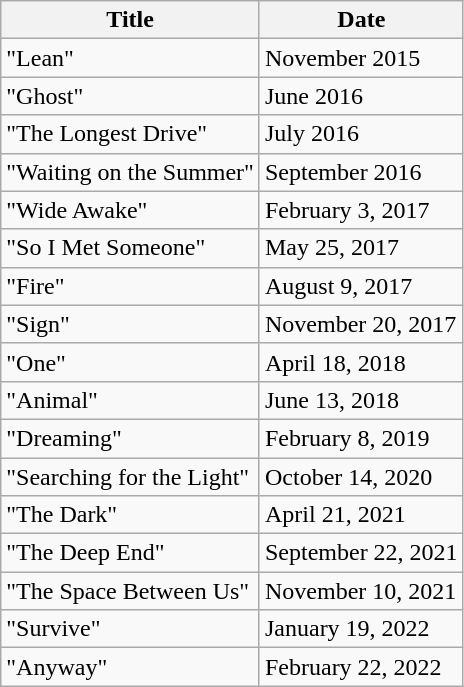<table class="wikitable">
<tr>
<th>Title</th>
<th>Date</th>
</tr>
<tr>
<td>"Lean"</td>
<td>November 2015</td>
</tr>
<tr>
<td>"Ghost"</td>
<td>June 2016</td>
</tr>
<tr>
<td>"The Longest Drive"</td>
<td>July 2016</td>
</tr>
<tr>
<td>"Waiting on the Summer"</td>
<td>September 2016</td>
</tr>
<tr>
<td>"Wide Awake"</td>
<td>February 3, 2017</td>
</tr>
<tr>
<td>"So I Met Someone"</td>
<td>May 25, 2017</td>
</tr>
<tr>
<td>"Fire"</td>
<td>August 9, 2017</td>
</tr>
<tr>
<td>"Sign"</td>
<td>November 20, 2017</td>
</tr>
<tr>
<td>"One"</td>
<td>April 18, 2018</td>
</tr>
<tr>
<td>"Animal"</td>
<td>June 13, 2018</td>
</tr>
<tr>
<td>"Dreaming"</td>
<td>February 8, 2019</td>
</tr>
<tr>
<td>"Searching for the Light"</td>
<td>October 14, 2020</td>
</tr>
<tr>
<td>"The Dark"</td>
<td>April 21, 2021</td>
</tr>
<tr>
<td>"The Deep End"</td>
<td>September 22, 2021</td>
</tr>
<tr>
<td>"The Space Between Us"</td>
<td>November 10, 2021</td>
</tr>
<tr>
<td>"Survive"</td>
<td>January 19, 2022</td>
</tr>
<tr>
<td>"Anyway"</td>
<td>February 22, 2022</td>
</tr>
</table>
